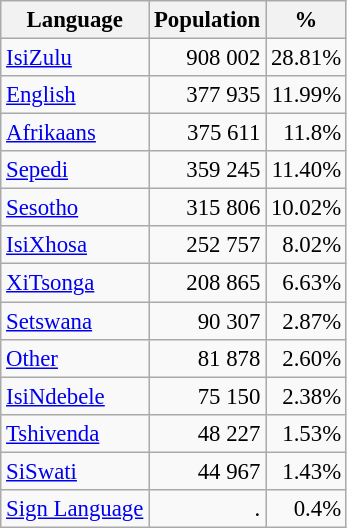<table class="wikitable" style="font-size: 95%; text-align: right">
<tr>
<th>Language</th>
<th>Population</th>
<th>%</th>
</tr>
<tr>
<td align=left><a href='#'>IsiZulu</a></td>
<td>908 002</td>
<td>28.81%</td>
</tr>
<tr>
<td align=left><a href='#'>English</a></td>
<td>377 935</td>
<td>11.99%</td>
</tr>
<tr>
<td align=left><a href='#'>Afrikaans</a></td>
<td>375 611</td>
<td>11.8%</td>
</tr>
<tr>
<td align=left><a href='#'>Sepedi</a></td>
<td>359 245</td>
<td>11.40%</td>
</tr>
<tr>
<td align=left><a href='#'>Sesotho</a></td>
<td>315 806</td>
<td>10.02%</td>
</tr>
<tr>
<td align=left><a href='#'>IsiXhosa</a></td>
<td>252 757</td>
<td>8.02%</td>
</tr>
<tr>
<td align=left><a href='#'>XiTsonga</a></td>
<td>208 865</td>
<td>6.63%</td>
</tr>
<tr>
<td align=left><a href='#'>Setswana</a></td>
<td>90 307</td>
<td>2.87%</td>
</tr>
<tr>
<td align=left><a href='#'>Other</a></td>
<td>81 878</td>
<td>2.60%</td>
</tr>
<tr>
<td align=left><a href='#'>IsiNdebele</a></td>
<td>75 150</td>
<td>2.38%</td>
</tr>
<tr>
<td align=left><a href='#'>Tshivenda</a></td>
<td>48 227</td>
<td>1.53%</td>
</tr>
<tr>
<td align=left><a href='#'>SiSwati</a></td>
<td>44 967</td>
<td>1.43%</td>
</tr>
<tr>
<td align=left><a href='#'>Sign Language</a></td>
<td>.</td>
<td>0.4%</td>
</tr>
</table>
